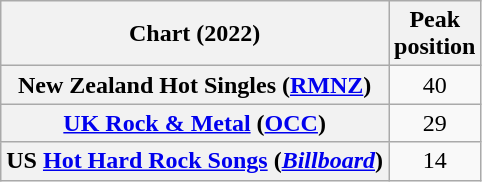<table class="wikitable sortable plainrowheaders" style="text-align:center">
<tr>
<th scope="col">Chart (2022)</th>
<th scope="col">Peak<br>position</th>
</tr>
<tr>
<th scope="row">New Zealand Hot Singles (<a href='#'>RMNZ</a>)</th>
<td>40</td>
</tr>
<tr>
<th scope="row"><a href='#'>UK Rock & Metal</a> (<a href='#'>OCC</a>)</th>
<td>29</td>
</tr>
<tr>
<th scope="row">US <a href='#'>Hot Hard Rock Songs</a> (<em><a href='#'>Billboard</a></em>)</th>
<td>14</td>
</tr>
</table>
